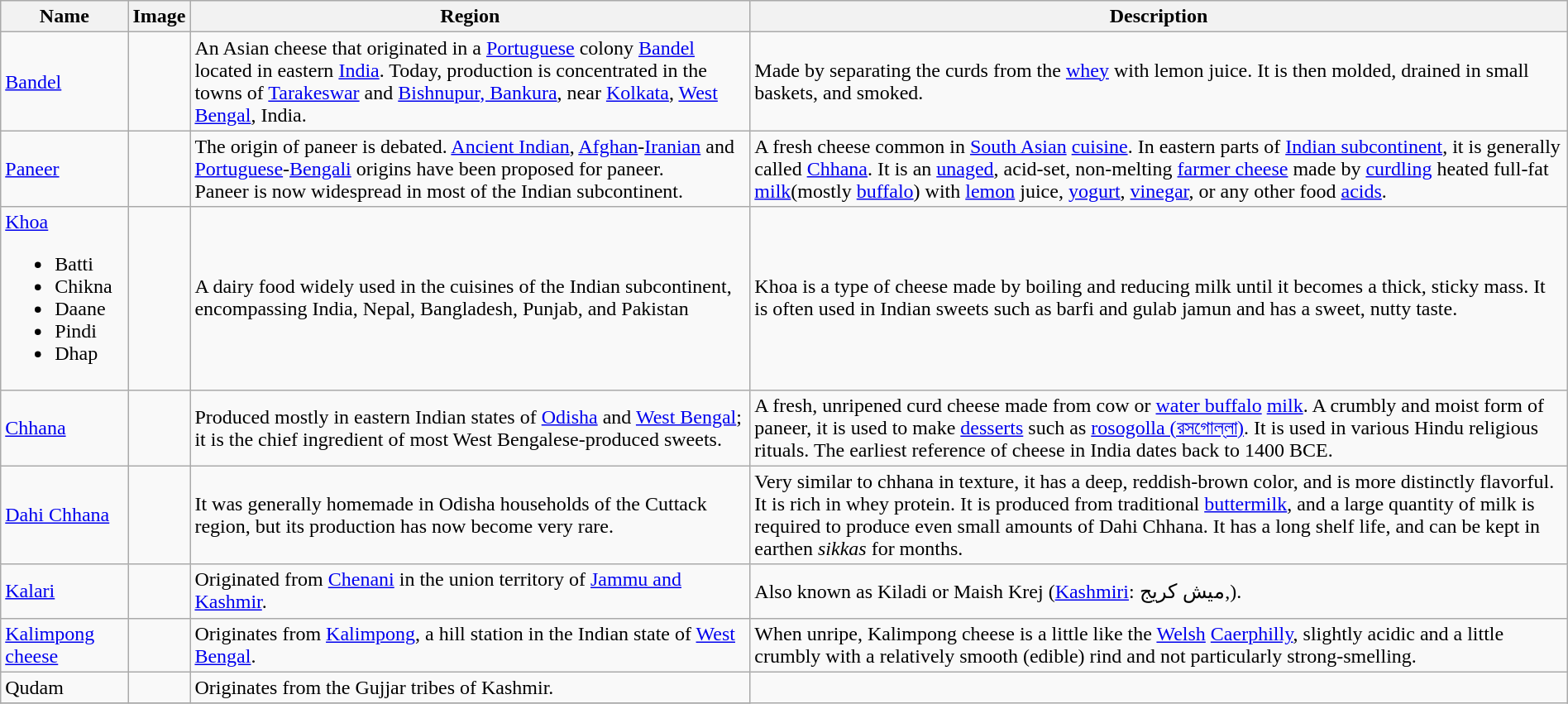<table class="wikitable sortable" style="width:100%">
<tr>
<th>Name</th>
<th class="unsortable">Image</th>
<th>Region</th>
<th>Description</th>
</tr>
<tr>
<td><a href='#'>Bandel</a></td>
<td></td>
<td>An Asian cheese that originated in a <a href='#'>Portuguese</a> colony <a href='#'>Bandel</a> located in eastern <a href='#'>India</a>. Today, production is concentrated in the towns of <a href='#'>Tarakeswar</a> and <a href='#'>Bishnupur, Bankura</a>, near <a href='#'>Kolkata</a>, <a href='#'>West Bengal</a>, India.</td>
<td>Made by separating the curds from the <a href='#'>whey</a> with lemon juice. It is then molded, drained in small baskets, and smoked.</td>
</tr>
<tr>
<td><a href='#'>Paneer</a></td>
<td></td>
<td>The origin of paneer is debated. <a href='#'>Ancient Indian</a>, <a href='#'>Afghan</a>-<a href='#'>Iranian</a> and <a href='#'>Portuguese</a>-<a href='#'>Bengali</a> origins have been proposed for paneer.<br>Paneer is now widespread in most of the Indian subcontinent.</td>
<td>A fresh cheese common in <a href='#'>South Asian</a> <a href='#'>cuisine</a>. In eastern parts of <a href='#'>Indian subcontinent</a>, it is generally called <a href='#'>Chhana</a>. It is an <a href='#'>unaged</a>, acid-set, non-melting <a href='#'>farmer cheese</a> made by <a href='#'>curdling</a> heated full-fat <a href='#'>milk</a>(mostly <a href='#'>buffalo</a>) with <a href='#'>lemon</a> juice, <a href='#'>yogurt</a>, <a href='#'>vinegar</a>, or any other food <a href='#'>acids</a>.</td>
</tr>
<tr>
<td><a href='#'>Khoa</a><br><ul><li>Batti</li><li>Chikna</li><li>Daane</li><li>Pindi</li><li>Dhap</li></ul></td>
<td></td>
<td>A dairy food widely used in the cuisines of the Indian subcontinent, encompassing India, Nepal, Bangladesh, Punjab, and Pakistan</td>
<td>Khoa is a type of cheese made by boiling and reducing milk until it becomes a thick, sticky mass. It is often used in Indian sweets such as barfi and gulab jamun and has a sweet, nutty taste.</td>
</tr>
<tr>
<td><a href='#'>Chhana</a></td>
<td></td>
<td>Produced mostly in eastern Indian states of <a href='#'>Odisha</a> and <a href='#'>West Bengal</a>; it is the chief ingredient of most West Bengalese-produced sweets.</td>
<td>A fresh, unripened curd cheese made from cow or <a href='#'>water buffalo</a> <a href='#'>milk</a>. A crumbly and moist form of paneer, it is used to make <a href='#'>desserts</a> such as <a href='#'>rosogolla (রসগোল্লা)</a>. It is used in various Hindu religious rituals. The earliest reference of cheese in India dates back to 1400 BCE.</td>
</tr>
<tr>
<td><a href='#'>Dahi Chhana</a></td>
<td></td>
<td>It was generally homemade in Odisha households of the Cuttack region, but its production has now become very rare.</td>
<td>Very similar to chhana in texture, it has a deep, reddish-brown color, and is more distinctly flavorful. It is rich in whey protein. It is produced from traditional <a href='#'>buttermilk</a>, and a large quantity of milk is required to produce even small amounts of Dahi Chhana. It has a long shelf life, and can be kept in earthen <em>sikkas</em> for months.</td>
</tr>
<tr>
<td><a href='#'>Kalari</a></td>
<td></td>
<td>Originated from <a href='#'>Chenani</a> in the union territory of <a href='#'>Jammu and Kashmir</a>.</td>
<td>Also known as Kiladi or Maish Krej (<a href='#'>Kashmiri</a>: ميش کريج,).</td>
</tr>
<tr>
<td><a href='#'>Kalimpong cheese</a></td>
<td></td>
<td>Originates from <a href='#'>Kalimpong</a>, a hill station in the Indian state of <a href='#'>West Bengal</a>.</td>
<td>When unripe, Kalimpong cheese is a little like the <a href='#'>Welsh</a> <a href='#'>Caerphilly</a>, slightly acidic and a little crumbly with a relatively smooth (edible) rind and not particularly strong-smelling.</td>
</tr>
<tr>
<td>Qudam</td>
<td></td>
<td>Originates from the Gujjar tribes of Kashmir.</td>
</tr>
<tr>
</tr>
</table>
